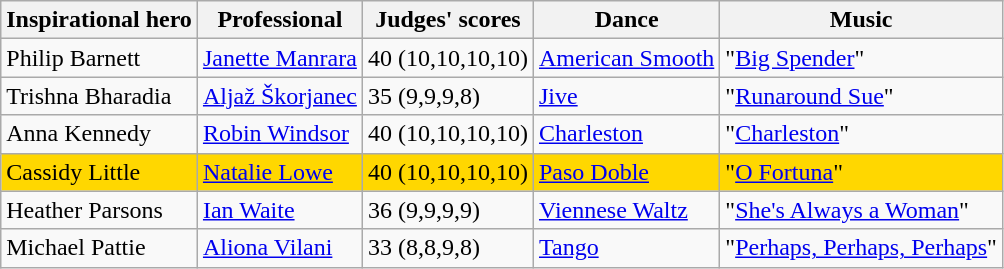<table class="wikitable sortable">
<tr>
<th>Inspirational hero</th>
<th>Professional</th>
<th>Judges' scores</th>
<th>Dance</th>
<th>Music</th>
</tr>
<tr>
<td>Philip Barnett</td>
<td><a href='#'>Janette Manrara</a></td>
<td>40 (10,10,10,10)</td>
<td><a href='#'>American Smooth</a></td>
<td>"<a href='#'>Big Spender</a>"</td>
</tr>
<tr>
<td>Trishna Bharadia</td>
<td><a href='#'>Aljaž Škorjanec</a></td>
<td>35 (9,9,9,8)</td>
<td><a href='#'>Jive</a></td>
<td>"<a href='#'>Runaround Sue</a>"</td>
</tr>
<tr>
<td>Anna Kennedy</td>
<td><a href='#'>Robin Windsor</a></td>
<td>40 (10,10,10,10)</td>
<td><a href='#'>Charleston</a></td>
<td>"<a href='#'>Charleston</a>"</td>
</tr>
<tr style="background:gold;">
<td>Cassidy Little</td>
<td><a href='#'>Natalie Lowe</a></td>
<td>40 (10,10,10,10)</td>
<td><a href='#'>Paso Doble</a></td>
<td>"<a href='#'>O Fortuna</a>"</td>
</tr>
<tr>
<td>Heather Parsons</td>
<td><a href='#'>Ian Waite</a></td>
<td>36 (9,9,9,9)</td>
<td><a href='#'>Viennese Waltz</a></td>
<td>"<a href='#'>She's Always a Woman</a>"</td>
</tr>
<tr>
<td>Michael Pattie</td>
<td><a href='#'>Aliona Vilani</a></td>
<td>33 (8,8,9,8)</td>
<td><a href='#'>Tango</a></td>
<td>"<a href='#'>Perhaps, Perhaps, Perhaps</a>"</td>
</tr>
</table>
